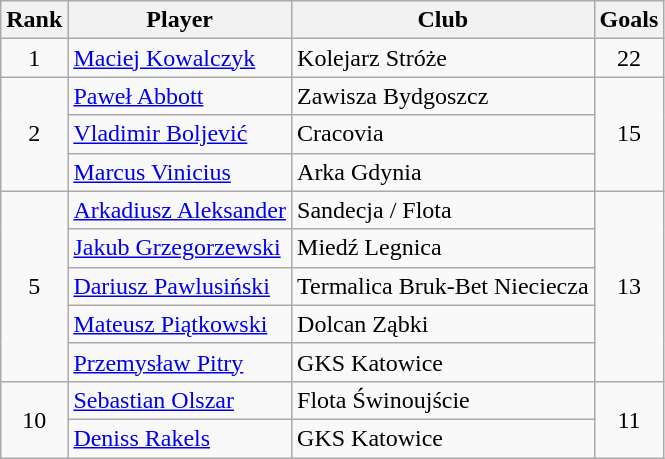<table class="wikitable" style="text-align:center">
<tr>
<th>Rank</th>
<th>Player</th>
<th>Club</th>
<th>Goals</th>
</tr>
<tr>
<td>1</td>
<td align="left"> <a href='#'>Maciej Kowalczyk</a></td>
<td align="left">Kolejarz Stróże</td>
<td>22</td>
</tr>
<tr>
<td rowspan=3>2</td>
<td align="left"> <a href='#'>Paweł Abbott</a></td>
<td align="left">Zawisza Bydgoszcz</td>
<td rowspan=3>15</td>
</tr>
<tr>
<td align="left"> <a href='#'>Vladimir Boljević</a></td>
<td align="left">Cracovia</td>
</tr>
<tr>
<td align="left">  <a href='#'>Marcus Vinicius</a></td>
<td align="left">Arka Gdynia</td>
</tr>
<tr>
<td rowspan=5>5</td>
<td align="left"> <a href='#'>Arkadiusz Aleksander</a></td>
<td align="left">Sandecja / Flota</td>
<td rowspan=5>13</td>
</tr>
<tr>
<td align="left"> <a href='#'>Jakub Grzegorzewski</a></td>
<td align="left">Miedź Legnica</td>
</tr>
<tr>
<td align="left"> <a href='#'>Dariusz Pawlusiński</a></td>
<td align="left">Termalica Bruk-Bet Nieciecza</td>
</tr>
<tr>
<td align="left"> <a href='#'>Mateusz Piątkowski</a></td>
<td align="left">Dolcan Ząbki</td>
</tr>
<tr>
<td align="left"> <a href='#'>Przemysław Pitry</a></td>
<td align="left">GKS Katowice</td>
</tr>
<tr>
<td rowspan="2">10</td>
<td align="left"> <a href='#'>Sebastian Olszar</a></td>
<td align="left">Flota Świnoujście</td>
<td rowspan="2">11</td>
</tr>
<tr>
<td align="left"> <a href='#'>Deniss Rakels</a></td>
<td align="left">GKS Katowice</td>
</tr>
</table>
